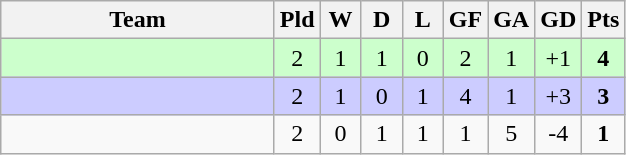<table class="wikitable" style="text-align: center;">
<tr>
<th width=175>Team</th>
<th width=20 abbr="Played">Pld</th>
<th width=20 abbr="Won">W</th>
<th width=20 abbr="Drawn">D</th>
<th width=20 abbr="Lost">L</th>
<th width=20 abbr="Goals for">GF</th>
<th width=20 abbr="Goals against">GA</th>
<th width=20 abbr="Goal difference">GD</th>
<th width=20 abbr="Points">Pts</th>
</tr>
<tr bgcolor=#ccffcc>
<td align=left></td>
<td>2</td>
<td>1</td>
<td>1</td>
<td>0</td>
<td>2</td>
<td>1</td>
<td>+1</td>
<td><strong>4</strong></td>
</tr>
<tr bgcolor=#ccccff>
<td align=left></td>
<td>2</td>
<td>1</td>
<td>0</td>
<td>1</td>
<td>4</td>
<td>1</td>
<td>+3</td>
<td><strong>3</strong></td>
</tr>
<tr>
<td align=left></td>
<td>2</td>
<td>0</td>
<td>1</td>
<td>1</td>
<td>1</td>
<td>5</td>
<td>-4</td>
<td><strong>1</strong></td>
</tr>
</table>
